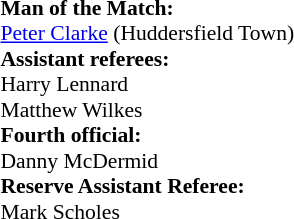<table width=100% style="font-size: 90%">
<tr>
<td><br><strong>Man of the Match:</strong>
<br><a href='#'>Peter Clarke</a> (Huddersfield Town)<br><strong>Assistant referees:</strong>
<br>Harry Lennard
<br>Matthew Wilkes
<br><strong>Fourth official:</strong>
<br>Danny McDermid
<br><strong>Reserve Assistant Referee:</strong>
<br>Mark Scholes
</td>
</tr>
</table>
